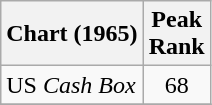<table class="wikitable plainrowheaders">
<tr>
<th align="left">Chart (1965)</th>
<th align="center">Peak<br>Rank</th>
</tr>
<tr>
<td>US <em>Cash Box</em></td>
<td align="center">68</td>
</tr>
<tr>
</tr>
</table>
